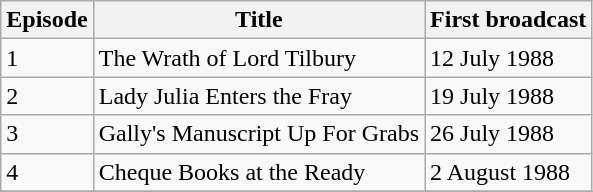<table class="wikitable">
<tr>
<th>Episode</th>
<th>Title</th>
<th>First broadcast</th>
</tr>
<tr>
<td>1</td>
<td>The Wrath of Lord Tilbury</td>
<td>12 July 1988</td>
</tr>
<tr>
<td>2</td>
<td>Lady Julia Enters the Fray</td>
<td>19 July 1988</td>
</tr>
<tr>
<td>3</td>
<td>Gally's Manuscript Up For Grabs</td>
<td>26 July 1988</td>
</tr>
<tr>
<td>4</td>
<td>Cheque Books at the Ready</td>
<td>2 August 1988</td>
</tr>
<tr>
</tr>
</table>
